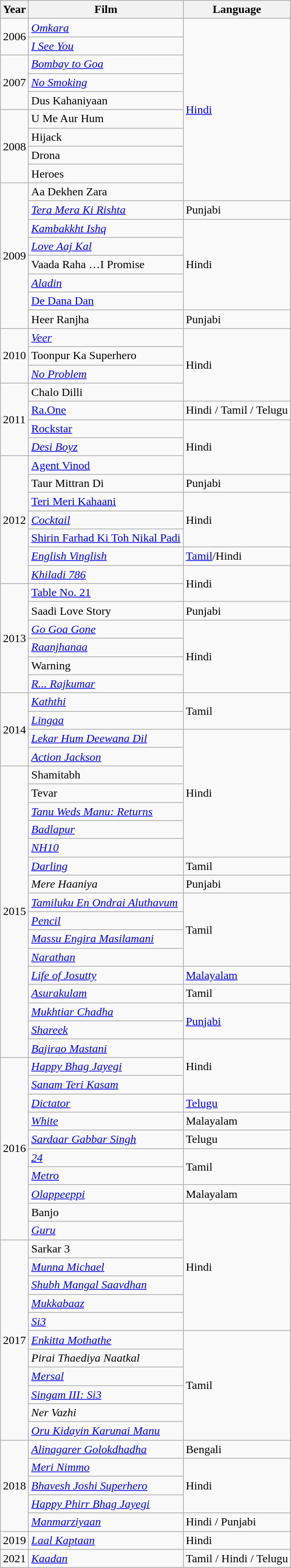<table class="wikitable sortable">
<tr>
<th>Year</th>
<th>Film</th>
<th>Language</th>
</tr>
<tr>
<td rowspan="2">2006</td>
<td><em><a href='#'>Omkara</a></em></td>
<td rowspan="10"><a href='#'>Hindi</a></td>
</tr>
<tr>
<td><em><a href='#'>I See You</a></em></td>
</tr>
<tr>
<td rowspan="3">2007</td>
<td><em><a href='#'>Bombay to Goa</a></em></td>
</tr>
<tr>
<td><em><a href='#'>No Smoking</a></em></td>
</tr>
<tr>
<td>Dus Kahaniyaan</td>
</tr>
<tr>
<td rowspan="4">2008</td>
<td>U Me Aur Hum</td>
</tr>
<tr>
<td>Hijack</td>
</tr>
<tr>
<td>Drona</td>
</tr>
<tr>
<td>Heroes</td>
</tr>
<tr>
<td rowspan="8">2009</td>
<td>Aa Dekhen Zara</td>
</tr>
<tr>
<td><em><a href='#'>Tera Mera Ki Rishta</a></em></td>
<td>Punjabi</td>
</tr>
<tr>
<td><em><a href='#'>Kambakkht Ishq</a></em></td>
<td rowspan="5">Hindi</td>
</tr>
<tr>
<td><em><a href='#'>Love Aaj Kal</a></em></td>
</tr>
<tr>
<td>Vaada Raha …I Promise</td>
</tr>
<tr>
<td><em><a href='#'>Aladin</a></em></td>
</tr>
<tr>
<td><a href='#'>De Dana Dan</a></td>
</tr>
<tr>
<td>Heer Ranjha</td>
<td>Punjabi</td>
</tr>
<tr>
<td rowspan="3">2010</td>
<td><em><a href='#'>Veer</a></em></td>
<td rowspan="4">Hindi</td>
</tr>
<tr>
<td>Toonpur Ka Superhero</td>
</tr>
<tr>
<td><em><a href='#'>No Problem</a></em></td>
</tr>
<tr>
<td rowspan="4">2011</td>
<td>Chalo Dilli</td>
</tr>
<tr>
<td><a href='#'>Ra.One</a></td>
<td>Hindi / Tamil / Telugu</td>
</tr>
<tr>
<td><a href='#'>Rockstar</a></td>
<td rowspan="3">Hindi</td>
</tr>
<tr>
<td><em><a href='#'>Desi Boyz</a></em></td>
</tr>
<tr>
<td rowspan="7">2012</td>
<td><a href='#'>Agent Vinod</a></td>
</tr>
<tr>
<td>Taur Mittran Di</td>
<td>Punjabi</td>
</tr>
<tr>
<td><a href='#'>Teri Meri Kahaani</a></td>
<td rowspan="3">Hindi</td>
</tr>
<tr>
<td><em><a href='#'>Cocktail</a></em></td>
</tr>
<tr>
<td><a href='#'>Shirin Farhad Ki Toh Nikal Padi</a></td>
</tr>
<tr>
<td><em><a href='#'>English Vinglish</a></em></td>
<td><a href='#'>Tamil</a>/Hindi</td>
</tr>
<tr>
<td><em><a href='#'>Khiladi 786</a></em></td>
<td rowspan="2">Hindi</td>
</tr>
<tr>
<td rowspan="6">2013</td>
<td><a href='#'>Table No. 21</a></td>
</tr>
<tr>
<td>Saadi Love Story</td>
<td>Punjabi</td>
</tr>
<tr>
<td><em><a href='#'>Go Goa Gone</a></em></td>
<td rowspan="4">Hindi</td>
</tr>
<tr>
<td><em><a href='#'>Raanjhanaa</a></em></td>
</tr>
<tr>
<td>Warning</td>
</tr>
<tr>
<td><em><a href='#'>R... Rajkumar</a></em></td>
</tr>
<tr>
<td rowspan="4">2014</td>
<td><em><a href='#'>Kaththi</a></em></td>
<td rowspan="2">Tamil</td>
</tr>
<tr>
<td><em><a href='#'>Lingaa</a></em></td>
</tr>
<tr>
<td><em><a href='#'>Lekar Hum Deewana Dil</a></em></td>
<td rowspan="7">Hindi</td>
</tr>
<tr>
<td><em><a href='#'>Action Jackson</a></em></td>
</tr>
<tr>
<td rowspan="16">2015</td>
<td>Shamitabh</td>
</tr>
<tr>
<td>Tevar</td>
</tr>
<tr>
<td><em><a href='#'>Tanu Weds Manu: Returns</a></em></td>
</tr>
<tr>
<td><em><a href='#'>Badlapur</a></em></td>
</tr>
<tr>
<td><em><a href='#'>NH10</a></em></td>
</tr>
<tr>
<td><em><a href='#'>Darling</a></em></td>
<td>Tamil</td>
</tr>
<tr>
<td><em>Mere Haaniya</em></td>
<td>Punjabi</td>
</tr>
<tr>
<td><em><a href='#'>Tamiluku En Ondrai Aluthavum</a></em></td>
<td rowspan="4">Tamil</td>
</tr>
<tr>
<td><em><a href='#'>Pencil</a></em></td>
</tr>
<tr>
<td><em><a href='#'>Massu Engira Masilamani</a></em></td>
</tr>
<tr>
<td><em><a href='#'>Narathan</a></em></td>
</tr>
<tr>
<td><em><a href='#'>Life of Josutty</a></em></td>
<td><a href='#'>Malayalam</a></td>
</tr>
<tr>
<td><em><a href='#'>Asurakulam</a></em></td>
<td>Tamil</td>
</tr>
<tr>
<td><em><a href='#'>Mukhtiar Chadha</a></em></td>
<td rowspan="2"><a href='#'>Punjabi</a></td>
</tr>
<tr>
<td><em><a href='#'>Shareek</a></em></td>
</tr>
<tr>
<td><em><a href='#'>Bajirao Mastani</a></em></td>
<td rowspan="3">Hindi</td>
</tr>
<tr>
<td rowspan="10">2016</td>
<td><em><a href='#'>Happy Bhag Jayegi</a></em></td>
</tr>
<tr>
<td><em><a href='#'>Sanam Teri Kasam</a></em></td>
</tr>
<tr>
<td><em><a href='#'>Dictator</a></em></td>
<td><a href='#'>Telugu</a></td>
</tr>
<tr>
<td><em><a href='#'>White</a></em></td>
<td>Malayalam</td>
</tr>
<tr>
<td><em><a href='#'>Sardaar Gabbar Singh</a></em></td>
<td>Telugu</td>
</tr>
<tr>
<td><em><a href='#'>24</a></em></td>
<td rowspan="2">Tamil</td>
</tr>
<tr>
<td><em><a href='#'>Metro</a></em></td>
</tr>
<tr>
<td><em><a href='#'>Olappeeppi</a></em></td>
<td>Malayalam</td>
</tr>
<tr>
<td>Banjo</td>
<td rowspan="7">Hindi</td>
</tr>
<tr>
<td><em><a href='#'>Guru</a></em></td>
</tr>
<tr>
<td rowspan="11">2017</td>
<td>Sarkar 3</td>
</tr>
<tr>
<td><em><a href='#'>Munna Michael</a></em></td>
</tr>
<tr>
<td><em><a href='#'>Shubh Mangal Saavdhan</a></em></td>
</tr>
<tr>
<td><em><a href='#'>Mukkabaaz</a></em></td>
</tr>
<tr>
<td><em><a href='#'>Si3</a></em></td>
</tr>
<tr>
<td><em><a href='#'>Enkitta Mothathe</a></em></td>
<td rowspan="6">Tamil</td>
</tr>
<tr>
<td><em>Pirai Thaediya Naatkal</em></td>
</tr>
<tr>
<td><em><a href='#'>Mersal</a></em></td>
</tr>
<tr>
<td><em><a href='#'>Singam III: Si3</a></em></td>
</tr>
<tr>
<td><em>Ner Vazhi</em></td>
</tr>
<tr>
<td><em><a href='#'>Oru Kidayin Karunai Manu</a></em></td>
</tr>
<tr>
<td rowspan="5">2018</td>
<td><em><a href='#'>Alinagarer Golokdhadha</a></em></td>
<td>Bengali</td>
</tr>
<tr>
<td><em><a href='#'>Meri Nimmo</a></em></td>
<td rowspan="3">Hindi</td>
</tr>
<tr>
<td><em><a href='#'>Bhavesh Joshi Superhero</a></em></td>
</tr>
<tr>
<td><em><a href='#'>Happy Phirr Bhag Jayegi</a></em></td>
</tr>
<tr>
<td><em><a href='#'>Manmarziyaan</a></em></td>
<td>Hindi / Punjabi</td>
</tr>
<tr>
<td>2019</td>
<td><em><a href='#'>Laal Kaptaan</a></em></td>
<td>Hindi</td>
</tr>
<tr>
<td>2021</td>
<td><em><a href='#'>Kaadan</a></em></td>
<td>Tamil / Hindi / Telugu</td>
</tr>
</table>
